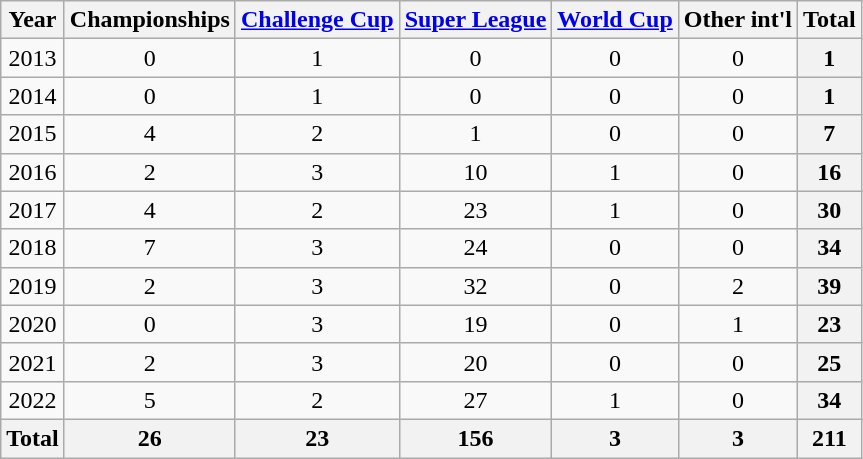<table class="wikitable" style="text-align:center">
<tr>
<th>Year</th>
<th>Championships</th>
<th><a href='#'>Challenge Cup</a></th>
<th><a href='#'>Super League</a></th>
<th><a href='#'>World Cup</a></th>
<th>Other int'l</th>
<th>Total</th>
</tr>
<tr>
<td>2013</td>
<td>0</td>
<td>1</td>
<td>0</td>
<td>0</td>
<td>0</td>
<th>1</th>
</tr>
<tr>
<td>2014</td>
<td>0</td>
<td>1</td>
<td>0</td>
<td>0</td>
<td>0</td>
<th>1</th>
</tr>
<tr>
<td>2015</td>
<td>4</td>
<td>2</td>
<td>1</td>
<td>0</td>
<td>0</td>
<th>7</th>
</tr>
<tr>
<td>2016</td>
<td>2</td>
<td>3</td>
<td>10</td>
<td>1</td>
<td>0</td>
<th>16</th>
</tr>
<tr>
<td>2017</td>
<td>4</td>
<td>2</td>
<td>23</td>
<td>1</td>
<td>0</td>
<th>30</th>
</tr>
<tr>
<td>2018</td>
<td>7</td>
<td>3</td>
<td>24</td>
<td>0</td>
<td>0</td>
<th>34</th>
</tr>
<tr>
<td>2019</td>
<td>2</td>
<td>3</td>
<td>32</td>
<td>0</td>
<td>2</td>
<th>39</th>
</tr>
<tr>
<td>2020</td>
<td>0</td>
<td>3</td>
<td>19</td>
<td>0</td>
<td>1</td>
<th>23</th>
</tr>
<tr>
<td>2021</td>
<td>2</td>
<td>3</td>
<td>20</td>
<td>0</td>
<td>0</td>
<th>25</th>
</tr>
<tr>
<td>2022</td>
<td>5</td>
<td>2</td>
<td>27</td>
<td>1</td>
<td>0</td>
<th>34</th>
</tr>
<tr>
<th>Total</th>
<th>26</th>
<th>23</th>
<th>156</th>
<th>3</th>
<th>3</th>
<th>211</th>
</tr>
</table>
